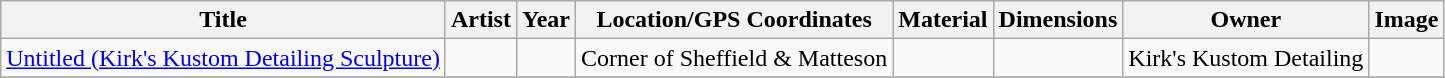<table class="wikitable sortable">
<tr>
<th>Title</th>
<th>Artist</th>
<th>Year</th>
<th>Location/GPS Coordinates</th>
<th>Material</th>
<th>Dimensions</th>
<th>Owner</th>
<th>Image</th>
</tr>
<tr>
<td><a href='#'>Untitled (Kirk's Kustom Detailing Sculpture)</a></td>
<td></td>
<td></td>
<td>Corner of Sheffield & Matteson </td>
<td></td>
<td></td>
<td>Kirk's Kustom Detailing</td>
<td></td>
</tr>
<tr>
</tr>
</table>
